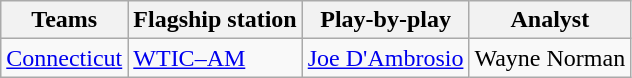<table class="wikitable">
<tr>
<th>Teams</th>
<th>Flagship station</th>
<th>Play-by-play</th>
<th>Analyst</th>
</tr>
<tr>
<td><a href='#'>Connecticut</a></td>
<td><a href='#'>WTIC–AM</a></td>
<td><a href='#'>Joe D'Ambrosio</a></td>
<td>Wayne Norman</td>
</tr>
</table>
